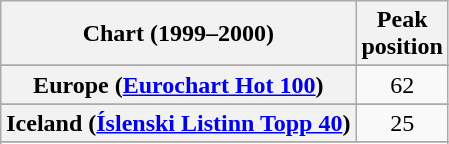<table class="wikitable sortable plainrowheaders" style="text-align:center">
<tr>
<th>Chart (1999–2000)</th>
<th>Peak<br>position</th>
</tr>
<tr>
</tr>
<tr>
</tr>
<tr>
</tr>
<tr>
</tr>
<tr>
<th scope="row">Europe (<a href='#'>Eurochart Hot 100</a>)</th>
<td>62</td>
</tr>
<tr>
</tr>
<tr>
<th scope="row">Iceland (<a href='#'>Íslenski Listinn Topp 40</a>)</th>
<td>25</td>
</tr>
<tr>
</tr>
<tr>
</tr>
<tr>
</tr>
<tr>
</tr>
<tr>
</tr>
<tr>
</tr>
<tr>
</tr>
<tr>
</tr>
<tr>
</tr>
<tr>
</tr>
<tr>
</tr>
</table>
